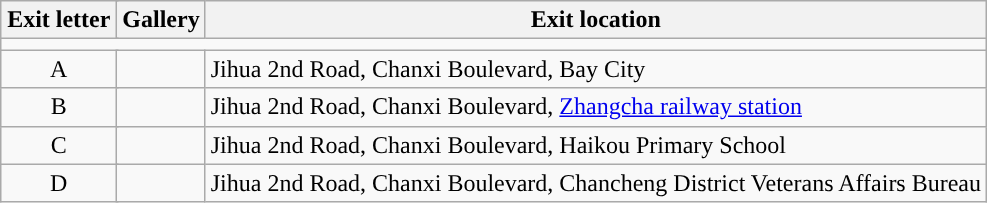<table class="wikitable">
<tr>
<th colspan=2 style="width:70px">Exit letter</th>
<th>Gallery</th>
<th>Exit location</th>
</tr>
<tr style="background:#">
<td colspan="4"></td>
</tr>
<tr>
<td colspan=2 align=center>A</td>
<td></td>
<td>Jihua 2nd Road, Chanxi Boulevard, Bay City</td>
</tr>
<tr>
<td colspan=2 align=center>B</td>
<td></td>
<td>Jihua 2nd Road, Chanxi Boulevard, <a href='#'>Zhangcha railway station</a></td>
</tr>
<tr>
<td colspan=2 align=center>C</td>
<td></td>
<td>Jihua 2nd Road, Chanxi Boulevard, Haikou Primary School</td>
</tr>
<tr>
<td colspan=2 align=center>D</td>
<td></td>
<td>Jihua 2nd Road, Chanxi Boulevard, Chancheng District Veterans Affairs Bureau</td>
</tr>
</table>
